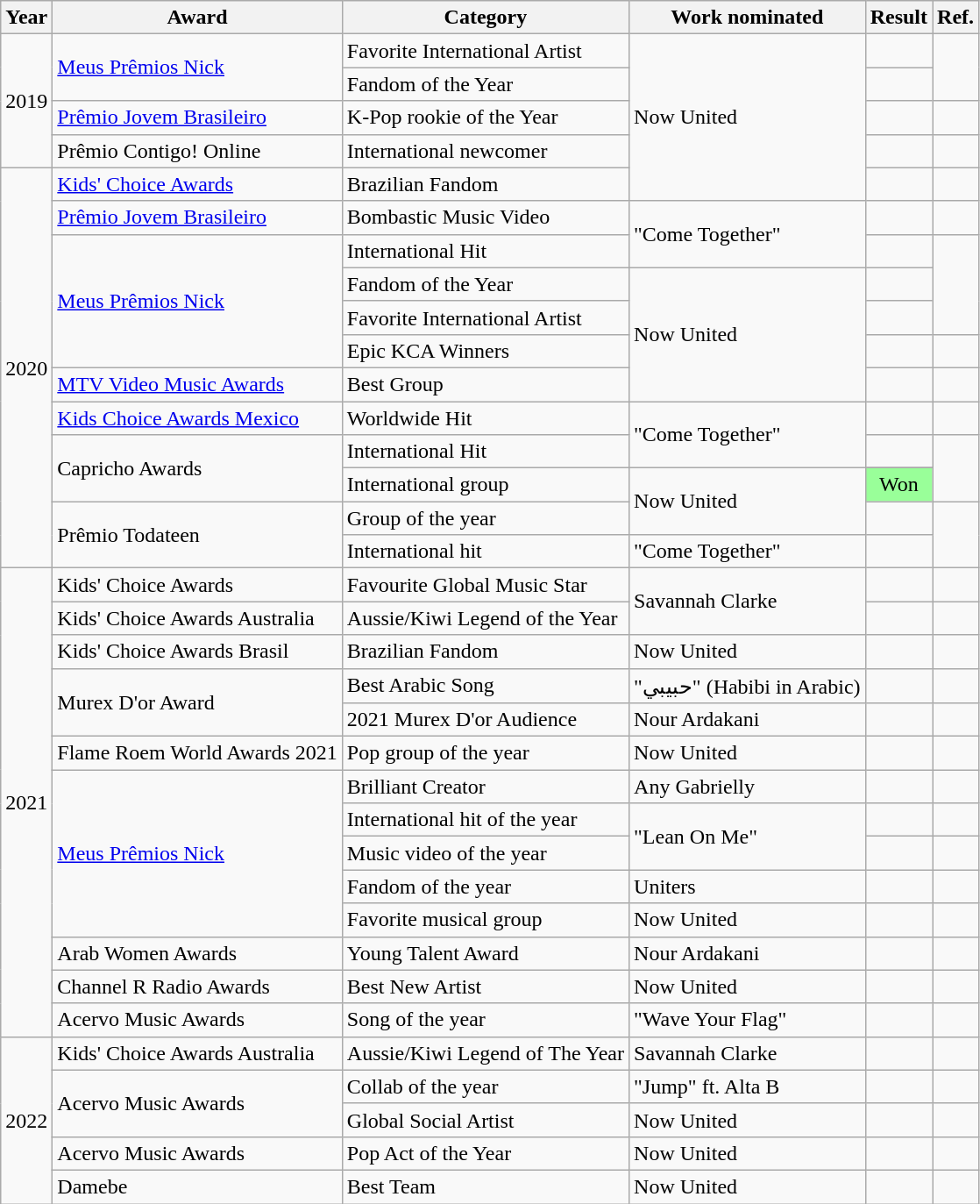<table class="wikitable">
<tr>
<th>Year</th>
<th>Award</th>
<th>Category</th>
<th>Work nominated</th>
<th>Result</th>
<th>Ref.</th>
</tr>
<tr>
<td rowspan="4">2019</td>
<td rowspan="2"><a href='#'>Meus Prêmios Nick</a></td>
<td>Favorite International Artist</td>
<td rowspan="5">Now United</td>
<td></td>
<td rowspan="2"></td>
</tr>
<tr>
<td>Fandom of the Year</td>
<td></td>
</tr>
<tr>
<td><a href='#'>Prêmio Jovem Brasileiro</a></td>
<td>K-Pop rookie of the Year</td>
<td></td>
<td></td>
</tr>
<tr>
<td>Prêmio Contigo! Online</td>
<td>International newcomer</td>
<td></td>
<td></td>
</tr>
<tr>
<td rowspan="13">2020</td>
<td><a href='#'>Kids' Choice Awards</a></td>
<td>Brazilian Fandom</td>
<td></td>
<td></td>
</tr>
<tr>
<td><a href='#'>Prêmio Jovem Brasileiro</a></td>
<td>Bombastic Music Video</td>
<td rowspan="2">"Come Together"</td>
<td></td>
<td></td>
</tr>
<tr>
<td rowspan="4"><a href='#'>Meus Prêmios Nick</a></td>
<td>International Hit</td>
<td></td>
<td rowspan="3"></td>
</tr>
<tr>
<td>Fandom of the Year</td>
<td rowspan="4">Now United</td>
<td></td>
</tr>
<tr>
<td>Favorite International Artist</td>
<td></td>
</tr>
<tr>
<td>Epic KCA Winners</td>
<td></td>
<td></td>
</tr>
<tr>
<td><a href='#'>MTV Video Music Awards</a></td>
<td>Best Group</td>
<td></td>
<td></td>
</tr>
<tr>
<td><a href='#'>Kids Choice Awards Mexico</a></td>
<td>Worldwide Hit</td>
<td rowspan="2">"Come Together"</td>
<td></td>
<td></td>
</tr>
<tr>
<td rowspan="3">Capricho Awards</td>
<td>International Hit</td>
<td></td>
<td rowspan="3"></td>
</tr>
<tr>
<td rowspan="2">International group</td>
<td rowspan="3">Now United</td>
</tr>
<tr>
<td style="background: #99FF99;text-align: center;">Won</td>
</tr>
<tr>
<td rowspan="2">Prêmio Todateen</td>
<td>Group of the year</td>
<td></td>
<td rowspan="2"></td>
</tr>
<tr>
<td>International hit</td>
<td>"Come Together"</td>
<td></td>
</tr>
<tr>
<td rowspan="14">2021</td>
<td>Kids' Choice Awards</td>
<td>Favourite Global Music Star</td>
<td rowspan="2">Savannah Clarke</td>
<td></td>
<td></td>
</tr>
<tr>
<td>Kids' Choice Awards Australia</td>
<td>Aussie/Kiwi Legend of the Year</td>
<td></td>
<td></td>
</tr>
<tr>
<td>Kids' Choice Awards Brasil</td>
<td>Brazilian Fandom</td>
<td>Now United</td>
<td></td>
<td></td>
</tr>
<tr>
<td rowspan="2">Murex D'or Award</td>
<td>Best Arabic Song</td>
<td>"حبيبي" (Habibi in Arabic)</td>
<td></td>
<td></td>
</tr>
<tr>
<td>2021 Murex D'or Audience</td>
<td>Nour Ardakani</td>
<td></td>
<td></td>
</tr>
<tr>
<td>Flame Roem World Awards 2021</td>
<td>Pop group of the year</td>
<td>Now United</td>
<td></td>
<td></td>
</tr>
<tr>
<td rowspan="5"><a href='#'>Meus Prêmios Nick</a></td>
<td>Brilliant Creator</td>
<td>Any Gabrielly</td>
<td></td>
<td></td>
</tr>
<tr>
<td>International hit of the year</td>
<td rowspan="2">"Lean On Me"</td>
<td></td>
<td></td>
</tr>
<tr>
<td>Music video of the year</td>
<td></td>
<td></td>
</tr>
<tr>
<td>Fandom of the year</td>
<td>Uniters</td>
<td></td>
<td></td>
</tr>
<tr>
<td>Favorite musical group</td>
<td>Now United</td>
<td></td>
<td></td>
</tr>
<tr>
<td>Arab Women Awards</td>
<td>Young Talent Award</td>
<td>Nour Ardakani</td>
<td></td>
<td></td>
</tr>
<tr>
<td>Channel R Radio Awards</td>
<td>Best New Artist</td>
<td>Now United</td>
<td></td>
<td></td>
</tr>
<tr>
<td>Acervo Music Awards</td>
<td>Song of the year</td>
<td>"Wave Your Flag"</td>
<td></td>
<td></td>
</tr>
<tr>
<td rowspan="5">2022</td>
<td>Kids' Choice Awards Australia</td>
<td>Aussie/Kiwi Legend of The Year</td>
<td>Savannah Clarke</td>
<td></td>
<td></td>
</tr>
<tr>
<td rowspan="2">Acervo Music Awards</td>
<td>Collab of the year</td>
<td>"Jump" ft. Alta B</td>
<td></td>
<td></td>
</tr>
<tr>
<td>Global Social Artist</td>
<td>Now United</td>
<td></td>
<td></td>
</tr>
<tr>
<td>Acervo Music Awards</td>
<td>Pop Act of the Year</td>
<td>Now United</td>
<td></td>
<td></td>
</tr>
<tr>
<td>Damebe</td>
<td>Best Team</td>
<td>Now United</td>
<td></td>
<td></td>
</tr>
</table>
